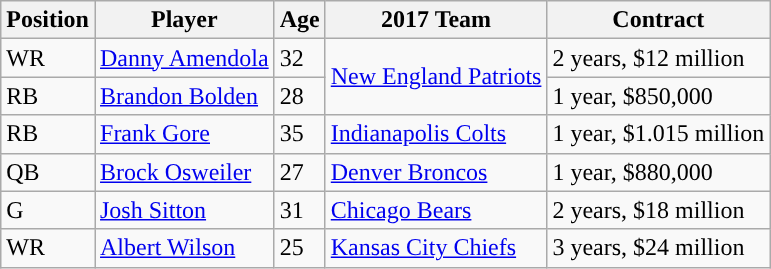<table class="wikitable">
<tr>
<th>Position</th>
<th>Player</th>
<th>Age</th>
<th>2017 Team</th>
<th>Contract</th>
</tr>
<tr>
<td>WR</td>
<td><a href='#'>Danny Amendola</a></td>
<td>32</td>
<td rowspan =2><a href='#'>New England Patriots</a></td>
<td>2 years, $12 million</td>
</tr>
<tr>
<td>RB</td>
<td><a href='#'>Brandon Bolden</a></td>
<td>28</td>
<td>1 year, $850,000</td>
</tr>
<tr>
<td>RB</td>
<td><a href='#'>Frank Gore</a></td>
<td>35</td>
<td><a href='#'>Indianapolis Colts</a></td>
<td>1 year, $1.015 million</td>
</tr>
<tr>
<td>QB</td>
<td><a href='#'>Brock Osweiler</a></td>
<td>27</td>
<td><a href='#'>Denver Broncos</a></td>
<td>1 year, $880,000</td>
</tr>
<tr>
<td>G</td>
<td><a href='#'>Josh Sitton</a></td>
<td>31</td>
<td><a href='#'>Chicago Bears</a></td>
<td>2 years, $18 million</td>
</tr>
<tr>
<td>WR</td>
<td><a href='#'>Albert Wilson</a></td>
<td>25</td>
<td><a href='#'>Kansas City Chiefs</a></td>
<td>3 years, $24 million</td>
</tr>
</table>
